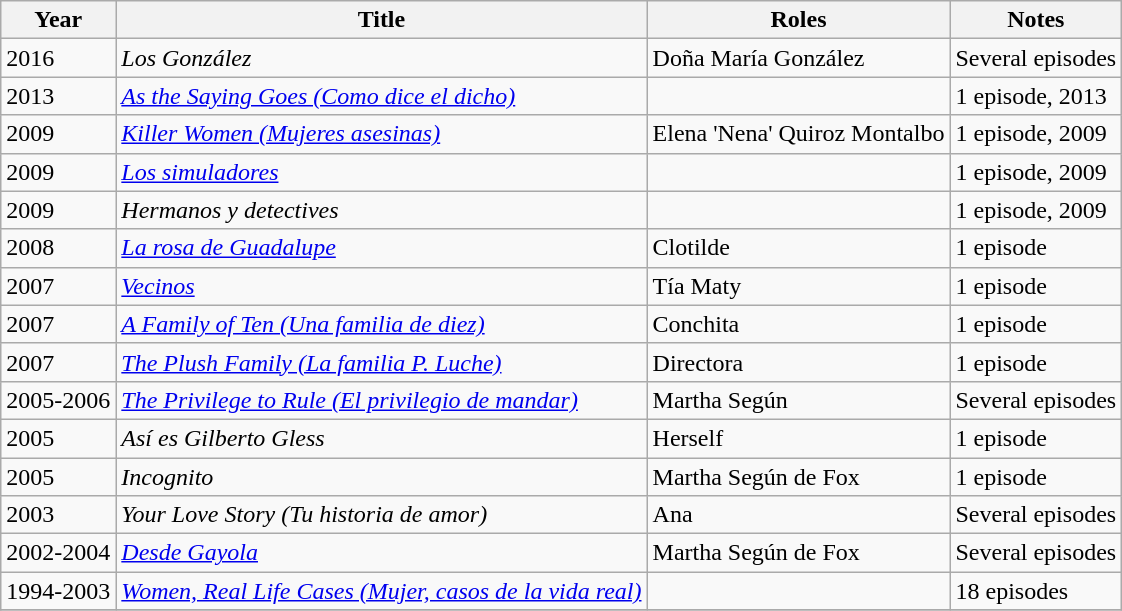<table class="wikitable sortable">
<tr>
<th>Year</th>
<th>Title</th>
<th>Roles</th>
<th>Notes</th>
</tr>
<tr>
<td>2016</td>
<td><em>Los González</em></td>
<td>Doña María González</td>
<td>Several episodes</td>
</tr>
<tr>
<td>2013</td>
<td><em><a href='#'>As the Saying Goes (Como dice el dicho)</a></em></td>
<td></td>
<td>1 episode, 2013</td>
</tr>
<tr>
<td>2009</td>
<td><em><a href='#'>Killer Women (Mujeres asesinas)</a></em></td>
<td>Elena 'Nena' Quiroz Montalbo</td>
<td>1 episode, 2009</td>
</tr>
<tr>
<td>2009</td>
<td><em><a href='#'>Los simuladores</a></em></td>
<td></td>
<td>1 episode, 2009</td>
</tr>
<tr>
<td>2009</td>
<td><em>Hermanos y detectives</em></td>
<td></td>
<td>1 episode, 2009</td>
</tr>
<tr>
<td>2008</td>
<td><em><a href='#'>La rosa de Guadalupe</a></em></td>
<td>Clotilde</td>
<td>1 episode</td>
</tr>
<tr>
<td>2007</td>
<td><em><a href='#'>Vecinos</a></em></td>
<td>Tía Maty</td>
<td>1 episode</td>
</tr>
<tr>
<td>2007</td>
<td><em><a href='#'>A Family of Ten (Una familia de diez)</a></em></td>
<td>Conchita</td>
<td>1 episode</td>
</tr>
<tr>
<td>2007</td>
<td><em><a href='#'>The Plush Family (La familia P. Luche)</a></em></td>
<td>Directora</td>
<td>1 episode</td>
</tr>
<tr>
<td>2005-2006</td>
<td><em><a href='#'>The Privilege to Rule (El privilegio de mandar)</a></em></td>
<td>Martha Según</td>
<td>Several episodes</td>
</tr>
<tr>
<td>2005</td>
<td><em>Así es Gilberto Gless</em></td>
<td>Herself</td>
<td>1 episode</td>
</tr>
<tr>
<td>2005</td>
<td><em>Incognito</em></td>
<td>Martha Según de Fox</td>
<td>1 episode</td>
</tr>
<tr>
<td>2003</td>
<td><em>Your Love Story (Tu historia de amor)</em></td>
<td>Ana</td>
<td>Several episodes</td>
</tr>
<tr>
<td>2002-2004</td>
<td><em><a href='#'>Desde Gayola</a></em></td>
<td>Martha Según de Fox</td>
<td>Several episodes</td>
</tr>
<tr>
<td>1994-2003</td>
<td><em><a href='#'>Women, Real Life Cases (Mujer, casos de la vida real)</a></em></td>
<td></td>
<td>18 episodes</td>
</tr>
<tr>
</tr>
</table>
